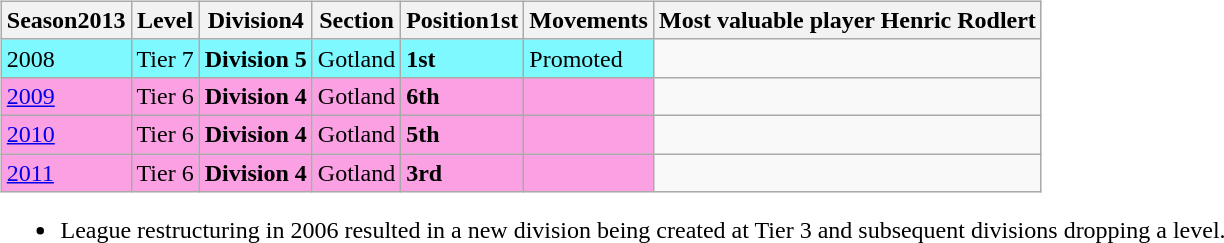<table>
<tr>
<td valign="top" width=0%><br><table class="wikitable">
<tr style="background:#f0f6fa;">
<th><strong>Season</strong>2013</th>
<th><strong>Level</strong></th>
<th><strong>Division</strong>4</th>
<th><strong>Section</strong></th>
<th><strong>Position</strong>1st</th>
<th><strong>Movements</strong></th>
<th><strong> Most valuable player</strong> Henric Rodlert</th>
</tr>
<tr>
<td style="background:#7DF9FF;">2008</td>
<td style="background:#7DF9FF;">Tier 7</td>
<td style="background:#7DF9FF;"><strong>Division 5</strong></td>
<td style="background:#7DF9FF;">Gotland</td>
<td style="background:#7DF9FF;"><strong>1st</strong></td>
<td style="background:#7DF9FF;">Promoted</td>
<td></td>
</tr>
<tr>
<td style="background:#FBA0E3;"><a href='#'>2009</a></td>
<td style="background:#FBA0E3;">Tier 6</td>
<td style="background:#FBA0E3;"><strong>Division 4</strong></td>
<td style="background:#FBA0E3;">Gotland</td>
<td style="background:#FBA0E3;"><strong>6th</strong></td>
<td style="background:#FBA0E3;"></td>
<td></td>
</tr>
<tr>
<td style="background:#FBA0E3;"><a href='#'>2010</a></td>
<td style="background:#FBA0E3;">Tier 6</td>
<td style="background:#FBA0E3;"><strong>Division 4</strong></td>
<td style="background:#FBA0E3;">Gotland</td>
<td style="background:#FBA0E3;"><strong>5th</strong></td>
<td style="background:#FBA0E3;"></td>
<td></td>
</tr>
<tr>
<td style="background:#FBA0E3;"><a href='#'>2011</a></td>
<td style="background:#FBA0E3;">Tier 6</td>
<td style="background:#FBA0E3;"><strong>Division 4</strong></td>
<td style="background:#FBA0E3;">Gotland</td>
<td style="background:#FBA0E3;"><strong>3rd</strong></td>
<td style="background:#FBA0E3;"></td>
<td></td>
</tr>
</table>
<ul><li>League restructuring in 2006 resulted in a new division being created at Tier 3 and subsequent divisions dropping a level.</li></ul></td>
</tr>
</table>
